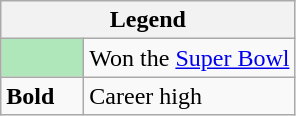<table class="wikitable mw-collapsible">
<tr>
<th colspan="2">Legend</th>
</tr>
<tr>
<td style="background:#afe6ba; width:3em;"></td>
<td>Won the <a href='#'>Super Bowl</a></td>
</tr>
<tr>
<td><strong>Bold</strong></td>
<td>Career high</td>
</tr>
</table>
